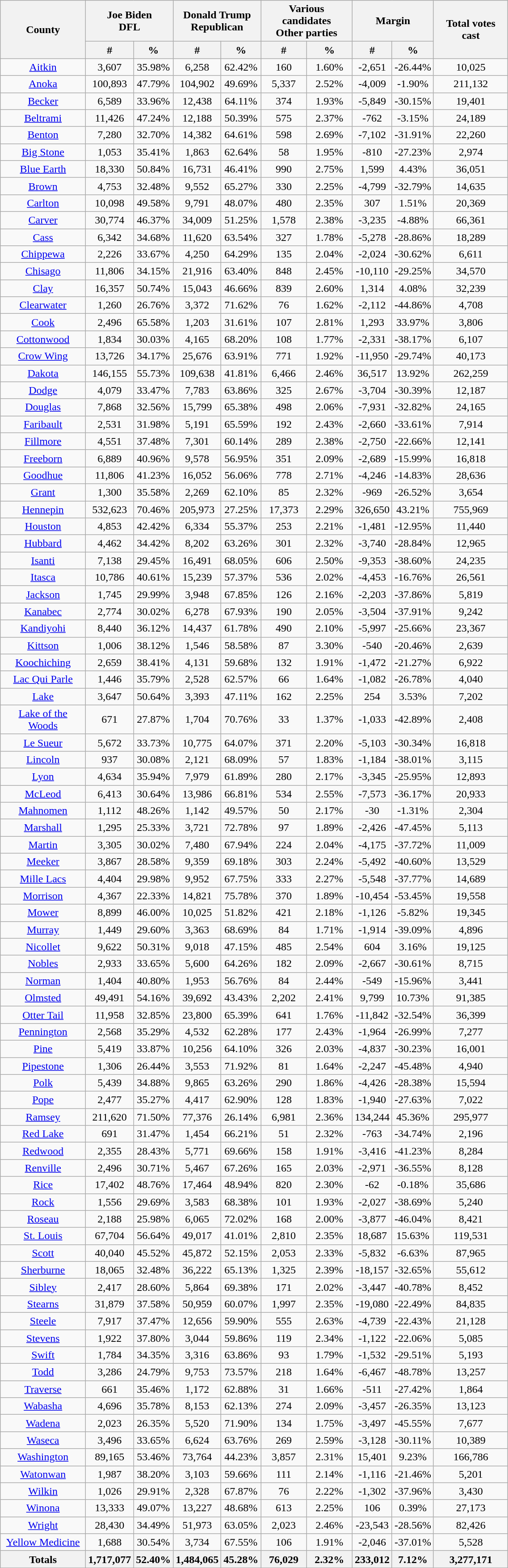<table width="60%"  class="wikitable sortable" style="text-align:center">
<tr>
<th style="text-align:center;" rowspan="2">County</th>
<th style="text-align:center;" colspan="2">Joe Biden<br>DFL</th>
<th style="text-align:center;" colspan="2">Donald Trump<br>Republican</th>
<th style="text-align:center;" colspan="2">Various candidates<br>Other parties</th>
<th style="text-align:center;" colspan="2">Margin</th>
<th style="text-align:center;" rowspan="2">Total votes cast</th>
</tr>
<tr>
<th style="text-align:center;" data-sort-type="number">#</th>
<th style="text-align:center;" data-sort-type="number">%</th>
<th style="text-align:center;" data-sort-type="number">#</th>
<th style="text-align:center;" data-sort-type="number">%</th>
<th style="text-align:center;" data-sort-type="number">#</th>
<th style="text-align:center;" data-sort-type="number">%</th>
<th style="text-align:center;" data-sort-type="number">#</th>
<th style="text-align:center;" data-sort-type="number">%</th>
</tr>
<tr style="text-align:center;">
<td><a href='#'>Aitkin</a></td>
<td>3,607</td>
<td>35.98%</td>
<td>6,258</td>
<td>62.42%</td>
<td>160</td>
<td>1.60%</td>
<td>-2,651</td>
<td>-26.44%</td>
<td>10,025</td>
</tr>
<tr style="text-align:center;">
<td><a href='#'>Anoka</a></td>
<td>100,893</td>
<td>47.79%</td>
<td>104,902</td>
<td>49.69%</td>
<td>5,337</td>
<td>2.52%</td>
<td>-4,009</td>
<td>-1.90%</td>
<td>211,132</td>
</tr>
<tr style="text-align:center;">
<td><a href='#'>Becker</a></td>
<td>6,589</td>
<td>33.96%</td>
<td>12,438</td>
<td>64.11%</td>
<td>374</td>
<td>1.93%</td>
<td>-5,849</td>
<td>-30.15%</td>
<td>19,401</td>
</tr>
<tr style="text-align:center;">
<td><a href='#'>Beltrami</a></td>
<td>11,426</td>
<td>47.24%</td>
<td>12,188</td>
<td>50.39%</td>
<td>575</td>
<td>2.37%</td>
<td>-762</td>
<td>-3.15%</td>
<td>24,189</td>
</tr>
<tr style="text-align:center;">
<td><a href='#'>Benton</a></td>
<td>7,280</td>
<td>32.70%</td>
<td>14,382</td>
<td>64.61%</td>
<td>598</td>
<td>2.69%</td>
<td>-7,102</td>
<td>-31.91%</td>
<td>22,260</td>
</tr>
<tr style="text-align:center;">
<td><a href='#'>Big Stone</a></td>
<td>1,053</td>
<td>35.41%</td>
<td>1,863</td>
<td>62.64%</td>
<td>58</td>
<td>1.95%</td>
<td>-810</td>
<td>-27.23%</td>
<td>2,974</td>
</tr>
<tr style="text-align:center;">
<td><a href='#'>Blue Earth</a></td>
<td>18,330</td>
<td>50.84%</td>
<td>16,731</td>
<td>46.41%</td>
<td>990</td>
<td>2.75%</td>
<td>1,599</td>
<td>4.43%</td>
<td>36,051</td>
</tr>
<tr style="text-align:center;">
<td><a href='#'>Brown</a></td>
<td>4,753</td>
<td>32.48%</td>
<td>9,552</td>
<td>65.27%</td>
<td>330</td>
<td>2.25%</td>
<td>-4,799</td>
<td>-32.79%</td>
<td>14,635</td>
</tr>
<tr style="text-align:center;">
<td><a href='#'>Carlton</a></td>
<td>10,098</td>
<td>49.58%</td>
<td>9,791</td>
<td>48.07%</td>
<td>480</td>
<td>2.35%</td>
<td>307</td>
<td>1.51%</td>
<td>20,369</td>
</tr>
<tr style="text-align:center;">
<td><a href='#'>Carver</a></td>
<td>30,774</td>
<td>46.37%</td>
<td>34,009</td>
<td>51.25%</td>
<td>1,578</td>
<td>2.38%</td>
<td>-3,235</td>
<td>-4.88%</td>
<td>66,361</td>
</tr>
<tr style="text-align:center;">
<td><a href='#'>Cass</a></td>
<td>6,342</td>
<td>34.68%</td>
<td>11,620</td>
<td>63.54%</td>
<td>327</td>
<td>1.78%</td>
<td>-5,278</td>
<td>-28.86%</td>
<td>18,289</td>
</tr>
<tr style="text-align:center;">
<td><a href='#'>Chippewa</a></td>
<td>2,226</td>
<td>33.67%</td>
<td>4,250</td>
<td>64.29%</td>
<td>135</td>
<td>2.04%</td>
<td>-2,024</td>
<td>-30.62%</td>
<td>6,611</td>
</tr>
<tr style="text-align:center;">
<td><a href='#'>Chisago</a></td>
<td>11,806</td>
<td>34.15%</td>
<td>21,916</td>
<td>63.40%</td>
<td>848</td>
<td>2.45%</td>
<td>-10,110</td>
<td>-29.25%</td>
<td>34,570</td>
</tr>
<tr style="text-align:center;">
<td><a href='#'>Clay</a></td>
<td>16,357</td>
<td>50.74%</td>
<td>15,043</td>
<td>46.66%</td>
<td>839</td>
<td>2.60%</td>
<td>1,314</td>
<td>4.08%</td>
<td>32,239</td>
</tr>
<tr style="text-align:center;">
<td><a href='#'>Clearwater</a></td>
<td>1,260</td>
<td>26.76%</td>
<td>3,372</td>
<td>71.62%</td>
<td>76</td>
<td>1.62%</td>
<td>-2,112</td>
<td>-44.86%</td>
<td>4,708</td>
</tr>
<tr style="text-align:center;">
<td><a href='#'>Cook</a></td>
<td>2,496</td>
<td>65.58%</td>
<td>1,203</td>
<td>31.61%</td>
<td>107</td>
<td>2.81%</td>
<td>1,293</td>
<td>33.97%</td>
<td>3,806</td>
</tr>
<tr style="text-align:center;">
<td><a href='#'>Cottonwood</a></td>
<td>1,834</td>
<td>30.03%</td>
<td>4,165</td>
<td>68.20%</td>
<td>108</td>
<td>1.77%</td>
<td>-2,331</td>
<td>-38.17%</td>
<td>6,107</td>
</tr>
<tr style="text-align:center;">
<td><a href='#'>Crow Wing</a></td>
<td>13,726</td>
<td>34.17%</td>
<td>25,676</td>
<td>63.91%</td>
<td>771</td>
<td>1.92%</td>
<td>-11,950</td>
<td>-29.74%</td>
<td>40,173</td>
</tr>
<tr style="text-align:center;">
<td><a href='#'>Dakota</a></td>
<td>146,155</td>
<td>55.73%</td>
<td>109,638</td>
<td>41.81%</td>
<td>6,466</td>
<td>2.46%</td>
<td>36,517</td>
<td>13.92%</td>
<td>262,259</td>
</tr>
<tr style="text-align:center;">
<td><a href='#'>Dodge</a></td>
<td>4,079</td>
<td>33.47%</td>
<td>7,783</td>
<td>63.86%</td>
<td>325</td>
<td>2.67%</td>
<td>-3,704</td>
<td>-30.39%</td>
<td>12,187</td>
</tr>
<tr style="text-align:center;">
<td><a href='#'>Douglas</a></td>
<td>7,868</td>
<td>32.56%</td>
<td>15,799</td>
<td>65.38%</td>
<td>498</td>
<td>2.06%</td>
<td>-7,931</td>
<td>-32.82%</td>
<td>24,165</td>
</tr>
<tr style="text-align:center;">
<td><a href='#'>Faribault</a></td>
<td>2,531</td>
<td>31.98%</td>
<td>5,191</td>
<td>65.59%</td>
<td>192</td>
<td>2.43%</td>
<td>-2,660</td>
<td>-33.61%</td>
<td>7,914</td>
</tr>
<tr style="text-align:center;">
<td><a href='#'>Fillmore</a></td>
<td>4,551</td>
<td>37.48%</td>
<td>7,301</td>
<td>60.14%</td>
<td>289</td>
<td>2.38%</td>
<td>-2,750</td>
<td>-22.66%</td>
<td>12,141</td>
</tr>
<tr style="text-align:center;">
<td><a href='#'>Freeborn</a></td>
<td>6,889</td>
<td>40.96%</td>
<td>9,578</td>
<td>56.95%</td>
<td>351</td>
<td>2.09%</td>
<td>-2,689</td>
<td>-15.99%</td>
<td>16,818</td>
</tr>
<tr style="text-align:center;">
<td><a href='#'>Goodhue</a></td>
<td>11,806</td>
<td>41.23%</td>
<td>16,052</td>
<td>56.06%</td>
<td>778</td>
<td>2.71%</td>
<td>-4,246</td>
<td>-14.83%</td>
<td>28,636</td>
</tr>
<tr style="text-align:center;">
<td><a href='#'>Grant</a></td>
<td>1,300</td>
<td>35.58%</td>
<td>2,269</td>
<td>62.10%</td>
<td>85</td>
<td>2.32%</td>
<td>-969</td>
<td>-26.52%</td>
<td>3,654</td>
</tr>
<tr style="text-align:center;">
<td><a href='#'>Hennepin</a></td>
<td>532,623</td>
<td>70.46%</td>
<td>205,973</td>
<td>27.25%</td>
<td>17,373</td>
<td>2.29%</td>
<td>326,650</td>
<td>43.21%</td>
<td>755,969</td>
</tr>
<tr style="text-align:center;">
<td><a href='#'>Houston</a></td>
<td>4,853</td>
<td>42.42%</td>
<td>6,334</td>
<td>55.37%</td>
<td>253</td>
<td>2.21%</td>
<td>-1,481</td>
<td>-12.95%</td>
<td>11,440</td>
</tr>
<tr style="text-align:center;">
<td><a href='#'>Hubbard</a></td>
<td>4,462</td>
<td>34.42%</td>
<td>8,202</td>
<td>63.26%</td>
<td>301</td>
<td>2.32%</td>
<td>-3,740</td>
<td>-28.84%</td>
<td>12,965</td>
</tr>
<tr style="text-align:center;">
<td><a href='#'>Isanti</a></td>
<td>7,138</td>
<td>29.45%</td>
<td>16,491</td>
<td>68.05%</td>
<td>606</td>
<td>2.50%</td>
<td>-9,353</td>
<td>-38.60%</td>
<td>24,235</td>
</tr>
<tr style="text-align:center;">
<td><a href='#'>Itasca</a></td>
<td>10,786</td>
<td>40.61%</td>
<td>15,239</td>
<td>57.37%</td>
<td>536</td>
<td>2.02%</td>
<td>-4,453</td>
<td>-16.76%</td>
<td>26,561</td>
</tr>
<tr style="text-align:center;">
<td><a href='#'>Jackson</a></td>
<td>1,745</td>
<td>29.99%</td>
<td>3,948</td>
<td>67.85%</td>
<td>126</td>
<td>2.16%</td>
<td>-2,203</td>
<td>-37.86%</td>
<td>5,819</td>
</tr>
<tr style="text-align:center;">
<td><a href='#'>Kanabec</a></td>
<td>2,774</td>
<td>30.02%</td>
<td>6,278</td>
<td>67.93%</td>
<td>190</td>
<td>2.05%</td>
<td>-3,504</td>
<td>-37.91%</td>
<td>9,242</td>
</tr>
<tr style="text-align:center;">
<td><a href='#'>Kandiyohi</a></td>
<td>8,440</td>
<td>36.12%</td>
<td>14,437</td>
<td>61.78%</td>
<td>490</td>
<td>2.10%</td>
<td>-5,997</td>
<td>-25.66%</td>
<td>23,367</td>
</tr>
<tr style="text-align:center;">
<td><a href='#'>Kittson</a></td>
<td>1,006</td>
<td>38.12%</td>
<td>1,546</td>
<td>58.58%</td>
<td>87</td>
<td>3.30%</td>
<td>-540</td>
<td>-20.46%</td>
<td>2,639</td>
</tr>
<tr style="text-align:center;">
<td><a href='#'>Koochiching</a></td>
<td>2,659</td>
<td>38.41%</td>
<td>4,131</td>
<td>59.68%</td>
<td>132</td>
<td>1.91%</td>
<td>-1,472</td>
<td>-21.27%</td>
<td>6,922</td>
</tr>
<tr style="text-align:center;">
<td><a href='#'>Lac Qui Parle</a></td>
<td>1,446</td>
<td>35.79%</td>
<td>2,528</td>
<td>62.57%</td>
<td>66</td>
<td>1.64%</td>
<td>-1,082</td>
<td>-26.78%</td>
<td>4,040</td>
</tr>
<tr style="text-align:center;">
<td><a href='#'>Lake</a></td>
<td>3,647</td>
<td>50.64%</td>
<td>3,393</td>
<td>47.11%</td>
<td>162</td>
<td>2.25%</td>
<td>254</td>
<td>3.53%</td>
<td>7,202</td>
</tr>
<tr style="text-align:center;">
<td><a href='#'>Lake of the Woods</a></td>
<td>671</td>
<td>27.87%</td>
<td>1,704</td>
<td>70.76%</td>
<td>33</td>
<td>1.37%</td>
<td>-1,033</td>
<td>-42.89%</td>
<td>2,408</td>
</tr>
<tr style="text-align:center;">
<td><a href='#'>Le Sueur</a></td>
<td>5,672</td>
<td>33.73%</td>
<td>10,775</td>
<td>64.07%</td>
<td>371</td>
<td>2.20%</td>
<td>-5,103</td>
<td>-30.34%</td>
<td>16,818</td>
</tr>
<tr style="text-align:center;">
<td><a href='#'>Lincoln</a></td>
<td>937</td>
<td>30.08%</td>
<td>2,121</td>
<td>68.09%</td>
<td>57</td>
<td>1.83%</td>
<td>-1,184</td>
<td>-38.01%</td>
<td>3,115</td>
</tr>
<tr style="text-align:center;">
<td><a href='#'>Lyon</a></td>
<td>4,634</td>
<td>35.94%</td>
<td>7,979</td>
<td>61.89%</td>
<td>280</td>
<td>2.17%</td>
<td>-3,345</td>
<td>-25.95%</td>
<td>12,893</td>
</tr>
<tr style="text-align:center;">
<td><a href='#'>McLeod</a></td>
<td>6,413</td>
<td>30.64%</td>
<td>13,986</td>
<td>66.81%</td>
<td>534</td>
<td>2.55%</td>
<td>-7,573</td>
<td>-36.17%</td>
<td>20,933</td>
</tr>
<tr style="text-align:center;">
<td><a href='#'>Mahnomen</a></td>
<td>1,112</td>
<td>48.26%</td>
<td>1,142</td>
<td>49.57%</td>
<td>50</td>
<td>2.17%</td>
<td>-30</td>
<td>-1.31%</td>
<td>2,304</td>
</tr>
<tr style="text-align:center;">
<td><a href='#'>Marshall</a></td>
<td>1,295</td>
<td>25.33%</td>
<td>3,721</td>
<td>72.78%</td>
<td>97</td>
<td>1.89%</td>
<td>-2,426</td>
<td>-47.45%</td>
<td>5,113</td>
</tr>
<tr style="text-align:center;">
<td><a href='#'>Martin</a></td>
<td>3,305</td>
<td>30.02%</td>
<td>7,480</td>
<td>67.94%</td>
<td>224</td>
<td>2.04%</td>
<td>-4,175</td>
<td>-37.72%</td>
<td>11,009</td>
</tr>
<tr style="text-align:center;">
<td><a href='#'>Meeker</a></td>
<td>3,867</td>
<td>28.58%</td>
<td>9,359</td>
<td>69.18%</td>
<td>303</td>
<td>2.24%</td>
<td>-5,492</td>
<td>-40.60%</td>
<td>13,529</td>
</tr>
<tr style="text-align:center;">
<td><a href='#'>Mille Lacs</a></td>
<td>4,404</td>
<td>29.98%</td>
<td>9,952</td>
<td>67.75%</td>
<td>333</td>
<td>2.27%</td>
<td>-5,548</td>
<td>-37.77%</td>
<td>14,689</td>
</tr>
<tr style="text-align:center;">
<td><a href='#'>Morrison</a></td>
<td>4,367</td>
<td>22.33%</td>
<td>14,821</td>
<td>75.78%</td>
<td>370</td>
<td>1.89%</td>
<td>-10,454</td>
<td>-53.45%</td>
<td>19,558</td>
</tr>
<tr style="text-align:center;">
<td><a href='#'>Mower</a></td>
<td>8,899</td>
<td>46.00%</td>
<td>10,025</td>
<td>51.82%</td>
<td>421</td>
<td>2.18%</td>
<td>-1,126</td>
<td>-5.82%</td>
<td>19,345</td>
</tr>
<tr style="text-align:center;">
<td><a href='#'>Murray</a></td>
<td>1,449</td>
<td>29.60%</td>
<td>3,363</td>
<td>68.69%</td>
<td>84</td>
<td>1.71%</td>
<td>-1,914</td>
<td>-39.09%</td>
<td>4,896</td>
</tr>
<tr style="text-align:center;">
<td><a href='#'>Nicollet</a></td>
<td>9,622</td>
<td>50.31%</td>
<td>9,018</td>
<td>47.15%</td>
<td>485</td>
<td>2.54%</td>
<td>604</td>
<td>3.16%</td>
<td>19,125</td>
</tr>
<tr style="text-align:center;">
<td><a href='#'>Nobles</a></td>
<td>2,933</td>
<td>33.65%</td>
<td>5,600</td>
<td>64.26%</td>
<td>182</td>
<td>2.09%</td>
<td>-2,667</td>
<td>-30.61%</td>
<td>8,715</td>
</tr>
<tr style="text-align:center;">
<td><a href='#'>Norman</a></td>
<td>1,404</td>
<td>40.80%</td>
<td>1,953</td>
<td>56.76%</td>
<td>84</td>
<td>2.44%</td>
<td>-549</td>
<td>-15.96%</td>
<td>3,441</td>
</tr>
<tr style="text-align:center;">
<td><a href='#'>Olmsted</a></td>
<td>49,491</td>
<td>54.16%</td>
<td>39,692</td>
<td>43.43%</td>
<td>2,202</td>
<td>2.41%</td>
<td>9,799</td>
<td>10.73%</td>
<td>91,385</td>
</tr>
<tr style="text-align:center;">
<td><a href='#'>Otter Tail</a></td>
<td>11,958</td>
<td>32.85%</td>
<td>23,800</td>
<td>65.39%</td>
<td>641</td>
<td>1.76%</td>
<td>-11,842</td>
<td>-32.54%</td>
<td>36,399</td>
</tr>
<tr style="text-align:center;">
<td><a href='#'>Pennington</a></td>
<td>2,568</td>
<td>35.29%</td>
<td>4,532</td>
<td>62.28%</td>
<td>177</td>
<td>2.43%</td>
<td>-1,964</td>
<td>-26.99%</td>
<td>7,277</td>
</tr>
<tr style="text-align:center;">
<td><a href='#'>Pine</a></td>
<td>5,419</td>
<td>33.87%</td>
<td>10,256</td>
<td>64.10%</td>
<td>326</td>
<td>2.03%</td>
<td>-4,837</td>
<td>-30.23%</td>
<td>16,001</td>
</tr>
<tr style="text-align:center;">
<td><a href='#'>Pipestone</a></td>
<td>1,306</td>
<td>26.44%</td>
<td>3,553</td>
<td>71.92%</td>
<td>81</td>
<td>1.64%</td>
<td>-2,247</td>
<td>-45.48%</td>
<td>4,940</td>
</tr>
<tr style="text-align:center;">
<td><a href='#'>Polk</a></td>
<td>5,439</td>
<td>34.88%</td>
<td>9,865</td>
<td>63.26%</td>
<td>290</td>
<td>1.86%</td>
<td>-4,426</td>
<td>-28.38%</td>
<td>15,594</td>
</tr>
<tr style="text-align:center;">
<td><a href='#'>Pope</a></td>
<td>2,477</td>
<td>35.27%</td>
<td>4,417</td>
<td>62.90%</td>
<td>128</td>
<td>1.83%</td>
<td>-1,940</td>
<td>-27.63%</td>
<td>7,022</td>
</tr>
<tr style="text-align:center;">
<td><a href='#'>Ramsey</a></td>
<td>211,620</td>
<td>71.50%</td>
<td>77,376</td>
<td>26.14%</td>
<td>6,981</td>
<td>2.36%</td>
<td>134,244</td>
<td>45.36%</td>
<td>295,977</td>
</tr>
<tr style="text-align:center;">
<td><a href='#'>Red Lake</a></td>
<td>691</td>
<td>31.47%</td>
<td>1,454</td>
<td>66.21%</td>
<td>51</td>
<td>2.32%</td>
<td>-763</td>
<td>-34.74%</td>
<td>2,196</td>
</tr>
<tr style="text-align:center;">
<td><a href='#'>Redwood</a></td>
<td>2,355</td>
<td>28.43%</td>
<td>5,771</td>
<td>69.66%</td>
<td>158</td>
<td>1.91%</td>
<td>-3,416</td>
<td>-41.23%</td>
<td>8,284</td>
</tr>
<tr style="text-align:center;">
<td><a href='#'>Renville</a></td>
<td>2,496</td>
<td>30.71%</td>
<td>5,467</td>
<td>67.26%</td>
<td>165</td>
<td>2.03%</td>
<td>-2,971</td>
<td>-36.55%</td>
<td>8,128</td>
</tr>
<tr style="text-align:center;">
<td><a href='#'>Rice</a></td>
<td>17,402</td>
<td>48.76%</td>
<td>17,464</td>
<td>48.94%</td>
<td>820</td>
<td>2.30%</td>
<td>-62</td>
<td>-0.18%</td>
<td>35,686</td>
</tr>
<tr style="text-align:center;">
<td><a href='#'>Rock</a></td>
<td>1,556</td>
<td>29.69%</td>
<td>3,583</td>
<td>68.38%</td>
<td>101</td>
<td>1.93%</td>
<td>-2,027</td>
<td>-38.69%</td>
<td>5,240</td>
</tr>
<tr style="text-align:center;">
<td><a href='#'>Roseau</a></td>
<td>2,188</td>
<td>25.98%</td>
<td>6,065</td>
<td>72.02%</td>
<td>168</td>
<td>2.00%</td>
<td>-3,877</td>
<td>-46.04%</td>
<td>8,421</td>
</tr>
<tr style="text-align:center;">
<td><a href='#'>St. Louis</a></td>
<td>67,704</td>
<td>56.64%</td>
<td>49,017</td>
<td>41.01%</td>
<td>2,810</td>
<td>2.35%</td>
<td>18,687</td>
<td>15.63%</td>
<td>119,531</td>
</tr>
<tr style="text-align:center;">
<td><a href='#'>Scott</a></td>
<td>40,040</td>
<td>45.52%</td>
<td>45,872</td>
<td>52.15%</td>
<td>2,053</td>
<td>2.33%</td>
<td>-5,832</td>
<td>-6.63%</td>
<td>87,965</td>
</tr>
<tr style="text-align:center;">
<td><a href='#'>Sherburne</a></td>
<td>18,065</td>
<td>32.48%</td>
<td>36,222</td>
<td>65.13%</td>
<td>1,325</td>
<td>2.39%</td>
<td>-18,157</td>
<td>-32.65%</td>
<td>55,612</td>
</tr>
<tr style="text-align:center;">
<td><a href='#'>Sibley</a></td>
<td>2,417</td>
<td>28.60%</td>
<td>5,864</td>
<td>69.38%</td>
<td>171</td>
<td>2.02%</td>
<td>-3,447</td>
<td>-40.78%</td>
<td>8,452</td>
</tr>
<tr style="text-align:center;">
<td><a href='#'>Stearns</a></td>
<td>31,879</td>
<td>37.58%</td>
<td>50,959</td>
<td>60.07%</td>
<td>1,997</td>
<td>2.35%</td>
<td>-19,080</td>
<td>-22.49%</td>
<td>84,835</td>
</tr>
<tr style="text-align:center;">
<td><a href='#'>Steele</a></td>
<td>7,917</td>
<td>37.47%</td>
<td>12,656</td>
<td>59.90%</td>
<td>555</td>
<td>2.63%</td>
<td>-4,739</td>
<td>-22.43%</td>
<td>21,128</td>
</tr>
<tr style="text-align:center;">
<td><a href='#'>Stevens</a></td>
<td>1,922</td>
<td>37.80%</td>
<td>3,044</td>
<td>59.86%</td>
<td>119</td>
<td>2.34%</td>
<td>-1,122</td>
<td>-22.06%</td>
<td>5,085</td>
</tr>
<tr style="text-align:center;">
<td><a href='#'>Swift</a></td>
<td>1,784</td>
<td>34.35%</td>
<td>3,316</td>
<td>63.86%</td>
<td>93</td>
<td>1.79%</td>
<td>-1,532</td>
<td>-29.51%</td>
<td>5,193</td>
</tr>
<tr style="text-align:center;">
<td><a href='#'>Todd</a></td>
<td>3,286</td>
<td>24.79%</td>
<td>9,753</td>
<td>73.57%</td>
<td>218</td>
<td>1.64%</td>
<td>-6,467</td>
<td>-48.78%</td>
<td>13,257</td>
</tr>
<tr style="text-align:center;">
<td><a href='#'>Traverse</a></td>
<td>661</td>
<td>35.46%</td>
<td>1,172</td>
<td>62.88%</td>
<td>31</td>
<td>1.66%</td>
<td>-511</td>
<td>-27.42%</td>
<td>1,864</td>
</tr>
<tr style="text-align:center;">
<td><a href='#'>Wabasha</a></td>
<td>4,696</td>
<td>35.78%</td>
<td>8,153</td>
<td>62.13%</td>
<td>274</td>
<td>2.09%</td>
<td>-3,457</td>
<td>-26.35%</td>
<td>13,123</td>
</tr>
<tr style="text-align:center;">
<td><a href='#'>Wadena</a></td>
<td>2,023</td>
<td>26.35%</td>
<td>5,520</td>
<td>71.90%</td>
<td>134</td>
<td>1.75%</td>
<td>-3,497</td>
<td>-45.55%</td>
<td>7,677</td>
</tr>
<tr style="text-align:center;">
<td><a href='#'>Waseca</a></td>
<td>3,496</td>
<td>33.65%</td>
<td>6,624</td>
<td>63.76%</td>
<td>269</td>
<td>2.59%</td>
<td>-3,128</td>
<td>-30.11%</td>
<td>10,389</td>
</tr>
<tr style="text-align:center;">
<td><a href='#'>Washington</a></td>
<td>89,165</td>
<td>53.46%</td>
<td>73,764</td>
<td>44.23%</td>
<td>3,857</td>
<td>2.31%</td>
<td>15,401</td>
<td>9.23%</td>
<td>166,786</td>
</tr>
<tr style="text-align:center;">
<td><a href='#'>Watonwan</a></td>
<td>1,987</td>
<td>38.20%</td>
<td>3,103</td>
<td>59.66%</td>
<td>111</td>
<td>2.14%</td>
<td>-1,116</td>
<td>-21.46%</td>
<td>5,201</td>
</tr>
<tr style="text-align:center;">
<td><a href='#'>Wilkin</a></td>
<td>1,026</td>
<td>29.91%</td>
<td>2,328</td>
<td>67.87%</td>
<td>76</td>
<td>2.22%</td>
<td>-1,302</td>
<td>-37.96%</td>
<td>3,430</td>
</tr>
<tr style="text-align:center;">
<td><a href='#'>Winona</a></td>
<td>13,333</td>
<td>49.07%</td>
<td>13,227</td>
<td>48.68%</td>
<td>613</td>
<td>2.25%</td>
<td>106</td>
<td>0.39%</td>
<td>27,173</td>
</tr>
<tr style="text-align:center;">
<td><a href='#'>Wright</a></td>
<td>28,430</td>
<td>34.49%</td>
<td>51,973</td>
<td>63.05%</td>
<td>2,023</td>
<td>2.46%</td>
<td>-23,543</td>
<td>-28.56%</td>
<td>82,426</td>
</tr>
<tr style="text-align:center;">
<td><a href='#'>Yellow Medicine</a></td>
<td>1,688</td>
<td>30.54%</td>
<td>3,734</td>
<td>67.55%</td>
<td>106</td>
<td>1.91%</td>
<td>-2,046</td>
<td>-37.01%</td>
<td>5,528</td>
</tr>
<tr>
<th>Totals</th>
<th>1,717,077</th>
<th>52.40%</th>
<th>1,484,065</th>
<th>45.28%</th>
<th>76,029</th>
<th>2.32%</th>
<th>233,012</th>
<th>7.12%</th>
<th>3,277,171</th>
</tr>
</table>
